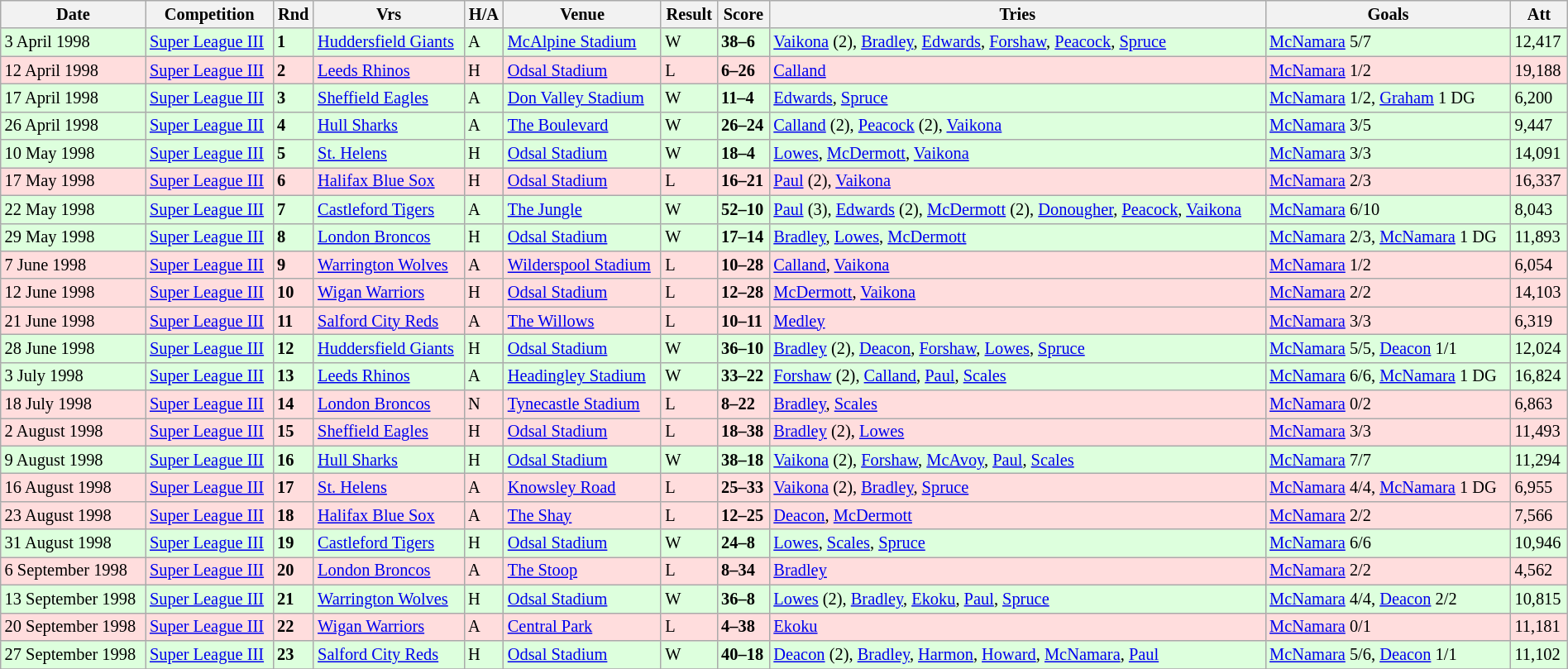<table class="wikitable" style="font-size:85%;" width="100%">
<tr>
<th>Date</th>
<th>Competition</th>
<th>Rnd</th>
<th>Vrs</th>
<th>H/A</th>
<th>Venue</th>
<th>Result</th>
<th>Score</th>
<th>Tries</th>
<th>Goals</th>
<th>Att</th>
</tr>
<tr style="background:#ddffdd;" width=20|>
<td>3 April 1998</td>
<td><a href='#'>Super League III</a></td>
<td><strong>1</strong></td>
<td><a href='#'>Huddersfield Giants</a></td>
<td>A</td>
<td><a href='#'>McAlpine Stadium</a></td>
<td>W</td>
<td><strong>38–6</strong></td>
<td><a href='#'>Vaikona</a> (2), <a href='#'>Bradley</a>, <a href='#'>Edwards</a>, <a href='#'>Forshaw</a>, <a href='#'>Peacock</a>, <a href='#'>Spruce</a></td>
<td><a href='#'>McNamara</a> 5/7</td>
<td>12,417</td>
</tr>
<tr style="background:#ffdddd;" width=20|>
<td>12 April 1998</td>
<td><a href='#'>Super League III</a></td>
<td><strong>2</strong></td>
<td><a href='#'>Leeds Rhinos</a></td>
<td>H</td>
<td><a href='#'>Odsal Stadium</a></td>
<td>L</td>
<td><strong>6–26</strong></td>
<td><a href='#'>Calland</a></td>
<td><a href='#'>McNamara</a> 1/2</td>
<td>19,188</td>
</tr>
<tr style="background:#ddffdd;" width=20|>
<td>17 April 1998</td>
<td><a href='#'>Super League III</a></td>
<td><strong>3</strong></td>
<td><a href='#'>Sheffield Eagles</a></td>
<td>A</td>
<td><a href='#'>Don Valley Stadium</a></td>
<td>W</td>
<td><strong>11–4</strong></td>
<td><a href='#'>Edwards</a>, <a href='#'>Spruce</a></td>
<td><a href='#'>McNamara</a> 1/2, <a href='#'>Graham</a> 1 DG</td>
<td>6,200</td>
</tr>
<tr style="background:#ddffdd;" width=20|>
<td>26 April 1998</td>
<td><a href='#'>Super League III</a></td>
<td><strong>4</strong></td>
<td><a href='#'>Hull Sharks</a></td>
<td>A</td>
<td><a href='#'>The Boulevard</a></td>
<td>W</td>
<td><strong>26–24</strong></td>
<td><a href='#'>Calland</a> (2), <a href='#'>Peacock</a> (2), <a href='#'>Vaikona</a></td>
<td><a href='#'>McNamara</a> 3/5</td>
<td>9,447</td>
</tr>
<tr style="background:#ddffdd;" width=20|>
<td>10 May 1998</td>
<td><a href='#'>Super League III</a></td>
<td><strong>5</strong></td>
<td><a href='#'>St. Helens</a></td>
<td>H</td>
<td><a href='#'>Odsal Stadium</a></td>
<td>W</td>
<td><strong>18–4</strong></td>
<td><a href='#'>Lowes</a>, <a href='#'>McDermott</a>, <a href='#'>Vaikona</a></td>
<td><a href='#'>McNamara</a> 3/3</td>
<td>14,091</td>
</tr>
<tr style="background:#ffdddd;" width=20|>
<td>17 May 1998</td>
<td><a href='#'>Super League III</a></td>
<td><strong>6</strong></td>
<td><a href='#'>Halifax Blue Sox</a></td>
<td>H</td>
<td><a href='#'>Odsal Stadium</a></td>
<td>L</td>
<td><strong>16–21</strong></td>
<td><a href='#'>Paul</a> (2), <a href='#'>Vaikona</a></td>
<td><a href='#'>McNamara</a> 2/3</td>
<td>16,337</td>
</tr>
<tr style="background:#ddffdd;" width=20|>
<td>22 May 1998</td>
<td><a href='#'>Super League III</a></td>
<td><strong>7</strong></td>
<td><a href='#'>Castleford Tigers</a></td>
<td>A</td>
<td><a href='#'>The Jungle</a></td>
<td>W</td>
<td><strong>52–10</strong></td>
<td><a href='#'>Paul</a> (3), <a href='#'>Edwards</a> (2), <a href='#'>McDermott</a> (2), <a href='#'>Donougher</a>, <a href='#'>Peacock</a>, <a href='#'>Vaikona</a></td>
<td><a href='#'>McNamara</a> 6/10</td>
<td>8,043</td>
</tr>
<tr style="background:#ddffdd;" width=20|>
<td>29 May 1998</td>
<td><a href='#'>Super League III</a></td>
<td><strong>8</strong></td>
<td><a href='#'>London Broncos</a></td>
<td>H</td>
<td><a href='#'>Odsal Stadium</a></td>
<td>W</td>
<td><strong>17–14</strong></td>
<td><a href='#'>Bradley</a>, <a href='#'>Lowes</a>, <a href='#'>McDermott</a></td>
<td><a href='#'>McNamara</a> 2/3, <a href='#'>McNamara</a> 1 DG</td>
<td>11,893</td>
</tr>
<tr style="background:#ffdddd;" width=20|>
<td>7 June 1998</td>
<td><a href='#'>Super League III</a></td>
<td><strong>9</strong></td>
<td><a href='#'>Warrington Wolves</a></td>
<td>A</td>
<td><a href='#'>Wilderspool Stadium</a></td>
<td>L</td>
<td><strong>10–28</strong></td>
<td><a href='#'>Calland</a>, <a href='#'>Vaikona</a></td>
<td><a href='#'>McNamara</a> 1/2</td>
<td>6,054</td>
</tr>
<tr style="background:#ffdddd;" width=20|>
<td>12 June 1998</td>
<td><a href='#'>Super League III</a></td>
<td><strong>10</strong></td>
<td><a href='#'>Wigan Warriors</a></td>
<td>H</td>
<td><a href='#'>Odsal Stadium</a></td>
<td>L</td>
<td><strong>12–28</strong></td>
<td><a href='#'>McDermott</a>, <a href='#'>Vaikona</a></td>
<td><a href='#'>McNamara</a> 2/2</td>
<td>14,103</td>
</tr>
<tr style="background:#ffdddd;" width=20|>
<td>21 June 1998</td>
<td><a href='#'>Super League III</a></td>
<td><strong>11</strong></td>
<td><a href='#'>Salford City Reds</a></td>
<td>A</td>
<td><a href='#'>The Willows</a></td>
<td>L</td>
<td><strong>10–11</strong></td>
<td><a href='#'>Medley</a></td>
<td><a href='#'>McNamara</a> 3/3</td>
<td>6,319</td>
</tr>
<tr style="background:#ddffdd;" width=20|>
<td>28 June 1998</td>
<td><a href='#'>Super League III</a></td>
<td><strong>12</strong></td>
<td><a href='#'>Huddersfield Giants</a></td>
<td>H</td>
<td><a href='#'>Odsal Stadium</a></td>
<td>W</td>
<td><strong>36–10</strong></td>
<td><a href='#'>Bradley</a> (2), <a href='#'>Deacon</a>, <a href='#'>Forshaw</a>, <a href='#'>Lowes</a>, <a href='#'>Spruce</a></td>
<td><a href='#'>McNamara</a> 5/5, <a href='#'>Deacon</a> 1/1</td>
<td>12,024</td>
</tr>
<tr style="background:#ddffdd;" width=20|>
<td>3 July 1998</td>
<td><a href='#'>Super League III</a></td>
<td><strong>13</strong></td>
<td><a href='#'>Leeds Rhinos</a></td>
<td>A</td>
<td><a href='#'>Headingley Stadium</a></td>
<td>W</td>
<td><strong>33–22</strong></td>
<td><a href='#'>Forshaw</a> (2), <a href='#'>Calland</a>, <a href='#'>Paul</a>, <a href='#'>Scales</a></td>
<td><a href='#'>McNamara</a> 6/6, <a href='#'>McNamara</a> 1 DG</td>
<td>16,824</td>
</tr>
<tr style="background:#ffdddd;" width=20|>
<td>18 July 1998</td>
<td><a href='#'>Super League III</a></td>
<td><strong>14</strong></td>
<td><a href='#'>London Broncos</a></td>
<td>N</td>
<td><a href='#'>Tynecastle Stadium</a></td>
<td>L</td>
<td><strong>8–22</strong></td>
<td><a href='#'>Bradley</a>, <a href='#'>Scales</a></td>
<td><a href='#'>McNamara</a> 0/2</td>
<td>6,863</td>
</tr>
<tr style="background:#ffdddd;" width=20|>
<td>2 August 1998</td>
<td><a href='#'>Super League III</a></td>
<td><strong>15</strong></td>
<td><a href='#'>Sheffield Eagles</a></td>
<td>H</td>
<td><a href='#'>Odsal Stadium</a></td>
<td>L</td>
<td><strong>18–38</strong></td>
<td><a href='#'>Bradley</a> (2), <a href='#'>Lowes</a></td>
<td><a href='#'>McNamara</a> 3/3</td>
<td>11,493</td>
</tr>
<tr style="background:#ddffdd;" width=20|>
<td>9 August 1998</td>
<td><a href='#'>Super League III</a></td>
<td><strong>16</strong></td>
<td><a href='#'>Hull Sharks</a></td>
<td>H</td>
<td><a href='#'>Odsal Stadium</a></td>
<td>W</td>
<td><strong>38–18</strong></td>
<td><a href='#'>Vaikona</a> (2), <a href='#'>Forshaw</a>, <a href='#'>McAvoy</a>, <a href='#'>Paul</a>, <a href='#'>Scales</a></td>
<td><a href='#'>McNamara</a> 7/7</td>
<td>11,294</td>
</tr>
<tr style="background:#ffdddd;" width=20|>
<td>16 August 1998</td>
<td><a href='#'>Super League III</a></td>
<td><strong>17</strong></td>
<td><a href='#'>St. Helens</a></td>
<td>A</td>
<td><a href='#'>Knowsley Road</a></td>
<td>L</td>
<td><strong>25–33</strong></td>
<td><a href='#'>Vaikona</a> (2), <a href='#'>Bradley</a>, <a href='#'>Spruce</a></td>
<td><a href='#'>McNamara</a> 4/4, <a href='#'>McNamara</a> 1 DG</td>
<td>6,955</td>
</tr>
<tr style="background:#ffdddd;" width=20|>
<td>23 August 1998</td>
<td><a href='#'>Super League III</a></td>
<td><strong>18</strong></td>
<td><a href='#'>Halifax Blue Sox</a></td>
<td>A</td>
<td><a href='#'>The Shay</a></td>
<td>L</td>
<td><strong>12–25</strong></td>
<td><a href='#'>Deacon</a>, <a href='#'>McDermott</a></td>
<td><a href='#'>McNamara</a> 2/2</td>
<td>7,566</td>
</tr>
<tr style="background:#ddffdd;" width=20|>
<td>31 August 1998</td>
<td><a href='#'>Super League III</a></td>
<td><strong>19</strong></td>
<td><a href='#'>Castleford Tigers</a></td>
<td>H</td>
<td><a href='#'>Odsal Stadium</a></td>
<td>W</td>
<td><strong>24–8</strong></td>
<td><a href='#'>Lowes</a>, <a href='#'>Scales</a>, <a href='#'>Spruce</a></td>
<td><a href='#'>McNamara</a> 6/6</td>
<td>10,946</td>
</tr>
<tr style="background:#ffdddd;" width=20|>
<td>6 September 1998</td>
<td><a href='#'>Super League III</a></td>
<td><strong>20</strong></td>
<td><a href='#'>London Broncos</a></td>
<td>A</td>
<td><a href='#'>The Stoop</a></td>
<td>L</td>
<td><strong>8–34</strong></td>
<td><a href='#'>Bradley</a></td>
<td><a href='#'>McNamara</a> 2/2</td>
<td>4,562</td>
</tr>
<tr style="background:#ddffdd;" width=20|>
<td>13 September 1998</td>
<td><a href='#'>Super League III</a></td>
<td><strong>21</strong></td>
<td><a href='#'>Warrington Wolves</a></td>
<td>H</td>
<td><a href='#'>Odsal Stadium</a></td>
<td>W</td>
<td><strong>36–8</strong></td>
<td><a href='#'>Lowes</a> (2), <a href='#'>Bradley</a>, <a href='#'>Ekoku</a>, <a href='#'>Paul</a>, <a href='#'>Spruce</a></td>
<td><a href='#'>McNamara</a> 4/4, <a href='#'>Deacon</a> 2/2</td>
<td>10,815</td>
</tr>
<tr style="background:#ffdddd;" width=20|>
<td>20 September 1998</td>
<td><a href='#'>Super League III</a></td>
<td><strong>22</strong></td>
<td><a href='#'>Wigan Warriors</a></td>
<td>A</td>
<td><a href='#'>Central Park</a></td>
<td>L</td>
<td><strong>4–38</strong></td>
<td><a href='#'>Ekoku</a></td>
<td><a href='#'>McNamara</a> 0/1</td>
<td>11,181</td>
</tr>
<tr style="background:#ddffdd;" width=20|>
<td>27 September 1998</td>
<td><a href='#'>Super League III</a></td>
<td><strong>23</strong></td>
<td><a href='#'>Salford City Reds</a></td>
<td>H</td>
<td><a href='#'>Odsal Stadium</a></td>
<td>W</td>
<td><strong>40–18</strong></td>
<td><a href='#'>Deacon</a> (2), <a href='#'>Bradley</a>, <a href='#'>Harmon</a>, <a href='#'>Howard</a>, <a href='#'>McNamara</a>, <a href='#'>Paul</a></td>
<td><a href='#'>McNamara</a> 5/6, <a href='#'>Deacon</a> 1/1</td>
<td>11,102</td>
</tr>
<tr>
</tr>
</table>
